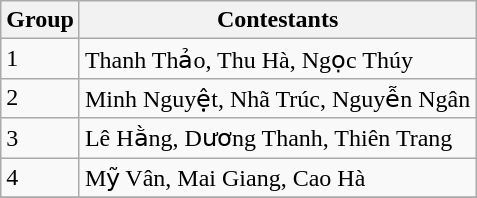<table class="wikitable" border="1">
<tr>
<th>Group</th>
<th>Contestants</th>
</tr>
<tr>
<td>1</td>
<td>Thanh Thảo, Thu Hà, Ngọc Thúy</td>
</tr>
<tr>
<td>2</td>
<td>Minh Nguyệt, Nhã Trúc, Nguyễn Ngân</td>
</tr>
<tr>
<td>3</td>
<td>Lê Hằng, Dương Thanh, Thiên Trang</td>
</tr>
<tr>
<td>4</td>
<td>Mỹ Vân, Mai Giang, Cao Hà</td>
</tr>
<tr>
</tr>
</table>
